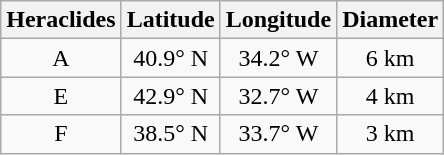<table class="wikitable" style="text-align:center">
<tr>
<th>Heraclides</th>
<th>Latitude</th>
<th>Longitude</th>
<th>Diameter</th>
</tr>
<tr>
<td>A</td>
<td>40.9° N</td>
<td>34.2° W</td>
<td>6 km</td>
</tr>
<tr>
<td>E</td>
<td>42.9° N</td>
<td>32.7° W</td>
<td>4 km</td>
</tr>
<tr>
<td>F</td>
<td>38.5° N</td>
<td>33.7° W</td>
<td>3 km</td>
</tr>
</table>
